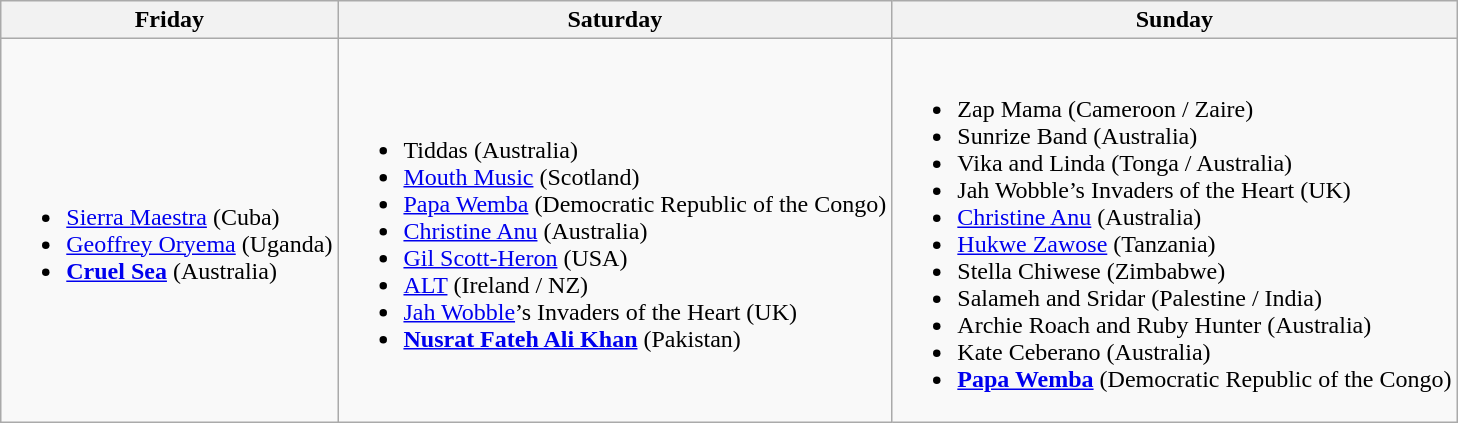<table class="wikitable">
<tr>
<th>Friday</th>
<th>Saturday</th>
<th>Sunday</th>
</tr>
<tr>
<td><br><ul><li><a href='#'>Sierra Maestra</a> (Cuba)</li><li><a href='#'>Geoffrey Oryema</a> (Uganda)</li><li><strong><a href='#'>Cruel Sea</a></strong> (Australia)</li></ul></td>
<td><br><ul><li>Tiddas (Australia)</li><li><a href='#'>Mouth Music</a> (Scotland)</li><li><a href='#'>Papa Wemba</a> (Democratic Republic of the Congo)</li><li><a href='#'>Christine Anu</a> (Australia)</li><li><a href='#'>Gil Scott-Heron</a> (USA)</li><li><a href='#'>ALT</a> (Ireland / NZ)</li><li><a href='#'>Jah Wobble</a>’s Invaders of the Heart (UK)</li><li><strong><a href='#'>Nusrat Fateh Ali Khan</a></strong> (Pakistan)</li></ul></td>
<td><br><ul><li>Zap Mama (Cameroon / Zaire)</li><li>Sunrize Band (Australia)</li><li>Vika and Linda (Tonga / Australia)</li><li>Jah Wobble’s Invaders of the Heart (UK)</li><li><a href='#'>Christine Anu</a> (Australia)</li><li><a href='#'>Hukwe Zawose</a> (Tanzania)</li><li>Stella Chiwese (Zimbabwe)</li><li>Salameh and Sridar (Palestine / India)</li><li>Archie Roach and Ruby Hunter (Australia)</li><li>Kate Ceberano (Australia)</li><li><strong><a href='#'>Papa Wemba</a></strong> (Democratic Republic of the Congo)</li></ul></td>
</tr>
</table>
